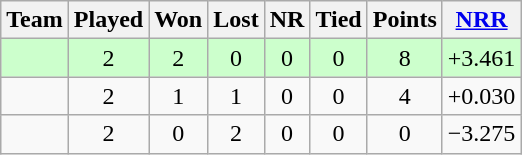<table class="wikitable" style="text-align:center">
<tr>
<th>Team</th>
<th>Played</th>
<th>Won</th>
<th>Lost</th>
<th>NR</th>
<th>Tied</th>
<th>Points</th>
<th><a href='#'>NRR</a></th>
</tr>
<tr style="background:#ccffcc">
<td></td>
<td>2</td>
<td>2</td>
<td>0</td>
<td>0</td>
<td>0</td>
<td>8</td>
<td>+3.461</td>
</tr>
<tr>
<td></td>
<td>2</td>
<td>1</td>
<td>1</td>
<td>0</td>
<td>0</td>
<td>4</td>
<td>+0.030</td>
</tr>
<tr>
<td></td>
<td>2</td>
<td>0</td>
<td>2</td>
<td>0</td>
<td>0</td>
<td>0</td>
<td>−3.275</td>
</tr>
</table>
